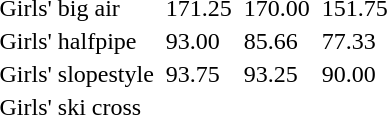<table>
<tr>
<td>Girls' big air<br></td>
<td></td>
<td>171.25</td>
<td></td>
<td>170.00</td>
<td></td>
<td>151.75</td>
</tr>
<tr>
<td>Girls' halfpipe<br></td>
<td></td>
<td>93.00</td>
<td></td>
<td>85.66</td>
<td></td>
<td>77.33</td>
</tr>
<tr>
<td>Girls' slopestyle<br></td>
<td></td>
<td>93.75</td>
<td></td>
<td>93.25</td>
<td></td>
<td>90.00</td>
</tr>
<tr>
<td>Girls' ski cross<br></td>
<td colspan=2></td>
<td colspan=2></td>
<td colspan=2></td>
</tr>
</table>
